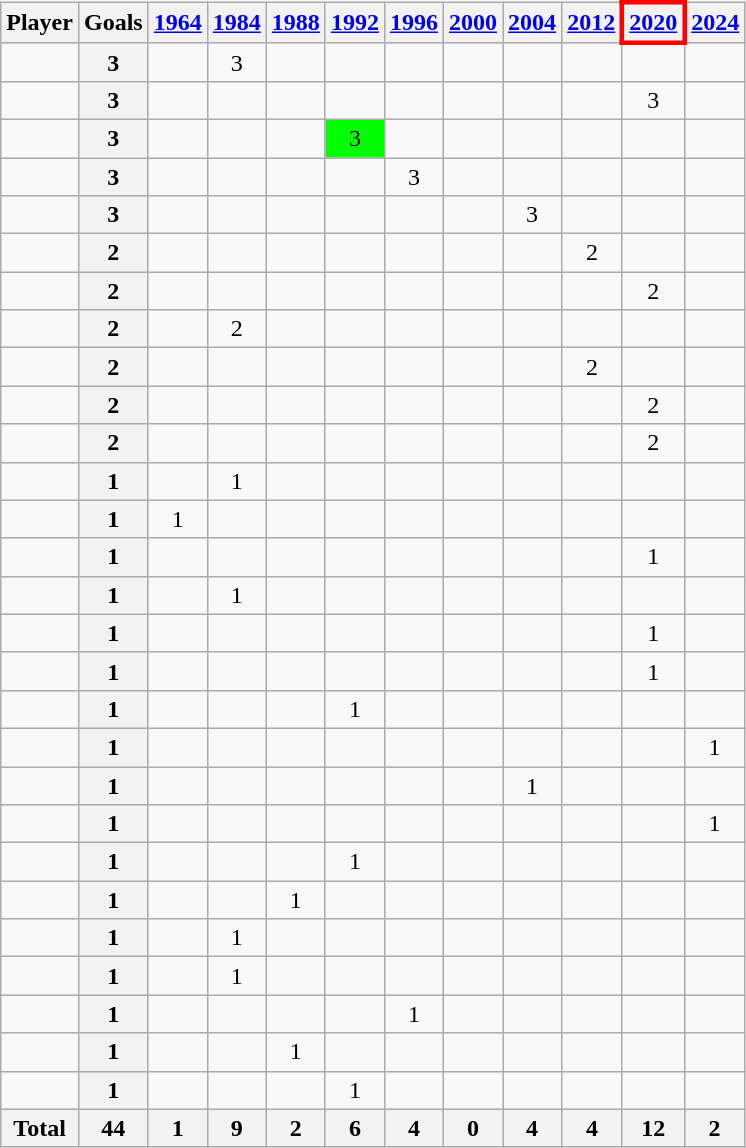<table class="wikitable sortable" style="text-align:center;">
<tr>
<th>Player</th>
<th>Goals</th>
<th><a href='#'>1964</a></th>
<th><a href='#'>1984</a></th>
<th><a href='#'>1988</a></th>
<th><a href='#'>1992</a></th>
<th><a href='#'>1996</a></th>
<th><a href='#'>2000</a></th>
<th><a href='#'>2004</a></th>
<th><a href='#'>2012</a></th>
<th style="border: 3px solid red"><a href='#'>2020</a></th>
<th><a href='#'>2024</a></th>
</tr>
<tr>
<td align="left"></td>
<th>3</th>
<td></td>
<td>3</td>
<td></td>
<td></td>
<td></td>
<td></td>
<td></td>
<td></td>
<td></td>
<td></td>
</tr>
<tr>
<td align="left"></td>
<th>3</th>
<td></td>
<td></td>
<td></td>
<td></td>
<td></td>
<td></td>
<td></td>
<td></td>
<td>3</td>
<td></td>
</tr>
<tr>
<td align="left"></td>
<th>3</th>
<td></td>
<td></td>
<td></td>
<td style="background:#00FF00">3</td>
<td></td>
<td></td>
<td></td>
<td></td>
<td></td>
<td></td>
</tr>
<tr>
<td align="left"></td>
<th>3</th>
<td></td>
<td></td>
<td></td>
<td></td>
<td>3</td>
<td></td>
<td></td>
<td></td>
<td></td>
<td></td>
</tr>
<tr>
<td align="left"></td>
<th>3</th>
<td></td>
<td></td>
<td></td>
<td></td>
<td></td>
<td></td>
<td>3</td>
<td></td>
<td></td>
<td></td>
</tr>
<tr>
<td align="left"></td>
<th>2</th>
<td></td>
<td></td>
<td></td>
<td></td>
<td></td>
<td></td>
<td></td>
<td>2</td>
<td></td>
<td></td>
</tr>
<tr>
<td align="left"></td>
<th>2</th>
<td></td>
<td></td>
<td></td>
<td></td>
<td></td>
<td></td>
<td></td>
<td></td>
<td>2</td>
<td></td>
</tr>
<tr>
<td align="left"></td>
<th>2</th>
<td></td>
<td>2</td>
<td></td>
<td></td>
<td></td>
<td></td>
<td></td>
<td></td>
<td></td>
<td></td>
</tr>
<tr>
<td align="left"></td>
<th>2</th>
<td></td>
<td></td>
<td></td>
<td></td>
<td></td>
<td></td>
<td></td>
<td>2</td>
<td></td>
<td></td>
</tr>
<tr>
<td align="left"></td>
<th>2</th>
<td></td>
<td></td>
<td></td>
<td></td>
<td></td>
<td></td>
<td></td>
<td></td>
<td>2</td>
<td></td>
</tr>
<tr>
<td align="left"></td>
<th>2</th>
<td></td>
<td></td>
<td></td>
<td></td>
<td></td>
<td></td>
<td></td>
<td></td>
<td>2</td>
<td></td>
</tr>
<tr>
<td align="left"></td>
<th>1</th>
<td></td>
<td>1</td>
<td></td>
<td></td>
<td></td>
<td></td>
<td></td>
<td></td>
<td></td>
<td></td>
</tr>
<tr>
<td align="left"></td>
<th>1</th>
<td>1</td>
<td></td>
<td></td>
<td></td>
<td></td>
<td></td>
<td></td>
<td></td>
<td></td>
<td></td>
</tr>
<tr>
<td align="left"></td>
<th>1</th>
<td></td>
<td></td>
<td></td>
<td></td>
<td></td>
<td></td>
<td></td>
<td></td>
<td>1</td>
<td></td>
</tr>
<tr>
<td align="left"></td>
<th>1</th>
<td></td>
<td>1</td>
<td></td>
<td></td>
<td></td>
<td></td>
<td></td>
<td></td>
<td></td>
<td></td>
</tr>
<tr>
<td align="left"></td>
<th>1</th>
<td></td>
<td></td>
<td></td>
<td></td>
<td></td>
<td></td>
<td></td>
<td></td>
<td>1</td>
<td></td>
</tr>
<tr>
<td align="left"></td>
<th>1</th>
<td></td>
<td></td>
<td></td>
<td></td>
<td></td>
<td></td>
<td></td>
<td></td>
<td>1</td>
<td></td>
</tr>
<tr>
<td align="left"></td>
<th>1</th>
<td></td>
<td></td>
<td></td>
<td>1</td>
<td></td>
<td></td>
<td></td>
<td></td>
<td></td>
<td></td>
</tr>
<tr>
<td align="left"></td>
<th>1</th>
<td></td>
<td></td>
<td></td>
<td></td>
<td></td>
<td></td>
<td></td>
<td></td>
<td></td>
<td>1</td>
</tr>
<tr>
<td align="left"></td>
<th>1</th>
<td></td>
<td></td>
<td></td>
<td></td>
<td></td>
<td></td>
<td>1</td>
<td></td>
<td></td>
<td></td>
</tr>
<tr>
<td align="left"></td>
<th>1</th>
<td></td>
<td></td>
<td></td>
<td></td>
<td></td>
<td></td>
<td></td>
<td></td>
<td></td>
<td>1</td>
</tr>
<tr>
<td align="left"></td>
<th>1</th>
<td></td>
<td></td>
<td></td>
<td>1</td>
<td></td>
<td></td>
<td></td>
<td></td>
<td></td>
<td></td>
</tr>
<tr>
<td align="left"></td>
<th>1</th>
<td></td>
<td></td>
<td>1</td>
<td></td>
<td></td>
<td></td>
<td></td>
<td></td>
<td></td>
<td></td>
</tr>
<tr>
<td align="left"></td>
<th>1</th>
<td></td>
<td>1</td>
<td></td>
<td></td>
<td></td>
<td></td>
<td></td>
<td></td>
<td></td>
<td></td>
</tr>
<tr>
<td align="left"></td>
<th>1</th>
<td></td>
<td>1</td>
<td></td>
<td></td>
<td></td>
<td></td>
<td></td>
<td></td>
<td></td>
<td></td>
</tr>
<tr>
<td align="left"></td>
<th>1</th>
<td></td>
<td></td>
<td></td>
<td></td>
<td>1</td>
<td></td>
<td></td>
<td></td>
<td></td>
<td></td>
</tr>
<tr>
<td align="left"></td>
<th>1</th>
<td></td>
<td></td>
<td>1</td>
<td></td>
<td></td>
<td></td>
<td></td>
<td></td>
<td></td>
<td></td>
</tr>
<tr>
<td align="left"></td>
<th>1</th>
<td></td>
<td></td>
<td></td>
<td>1</td>
<td></td>
<td></td>
<td></td>
<td></td>
<td></td>
<td></td>
</tr>
<tr class="sortbottom">
<th>Total</th>
<th>44</th>
<th>1</th>
<th>9</th>
<th>2</th>
<th>6</th>
<th>4</th>
<th>0</th>
<th>4</th>
<th>4</th>
<th>12</th>
<th>2</th>
</tr>
</table>
